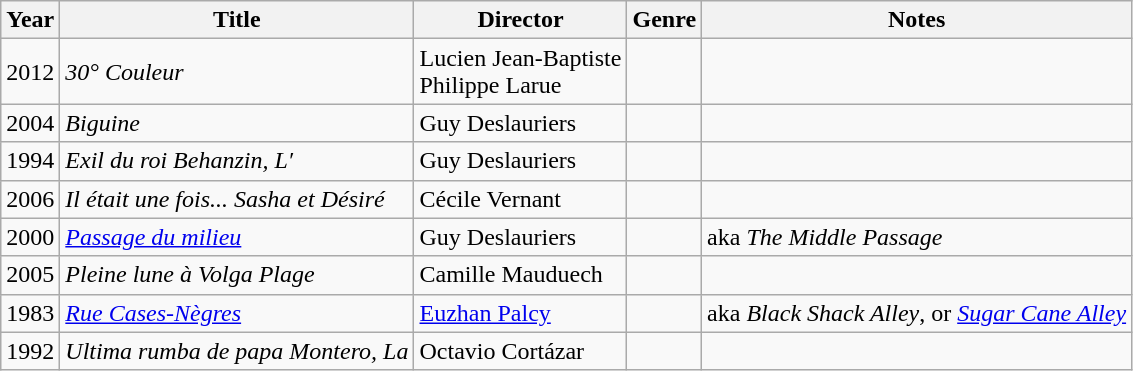<table class="wikitable sortable sticky-header">
<tr>
<th>Year</th>
<th>Title</th>
<th>Director</th>
<th>Genre</th>
<th class="unsortable">Notes</th>
</tr>
<tr>
<td>2012</td>
<td><em>30° Couleur</em></td>
<td>Lucien Jean-Baptiste<br>Philippe Larue</td>
<td></td>
<td></td>
</tr>
<tr>
<td>2004</td>
<td><em>Biguine</em></td>
<td>Guy Deslauriers</td>
<td></td>
<td></td>
</tr>
<tr>
<td>1994</td>
<td><em>Exil du roi Behanzin, L′</em></td>
<td>Guy Deslauriers</td>
<td></td>
<td></td>
</tr>
<tr>
<td>2006</td>
<td><em>Il était une fois... Sasha et Désiré</em></td>
<td>Cécile Vernant</td>
<td></td>
<td></td>
</tr>
<tr>
<td>2000</td>
<td><em><a href='#'>Passage du milieu</a></em></td>
<td>Guy Deslauriers</td>
<td></td>
<td>aka <em>The Middle Passage</em></td>
</tr>
<tr>
<td>2005</td>
<td><em>Pleine lune à Volga Plage</em></td>
<td>Camille Mauduech</td>
<td></td>
<td></td>
</tr>
<tr>
<td>1983</td>
<td><em><a href='#'>Rue Cases-Nègres</a></em></td>
<td><a href='#'>Euzhan Palcy</a></td>
<td></td>
<td>aka <em>Black Shack Alley</em>, or <em><a href='#'>Sugar Cane Alley</a></em></td>
</tr>
<tr>
<td>1992</td>
<td><em>Ultima rumba de papa Montero, La</em></td>
<td>Octavio Cortázar</td>
<td></td>
<td></td>
</tr>
</table>
